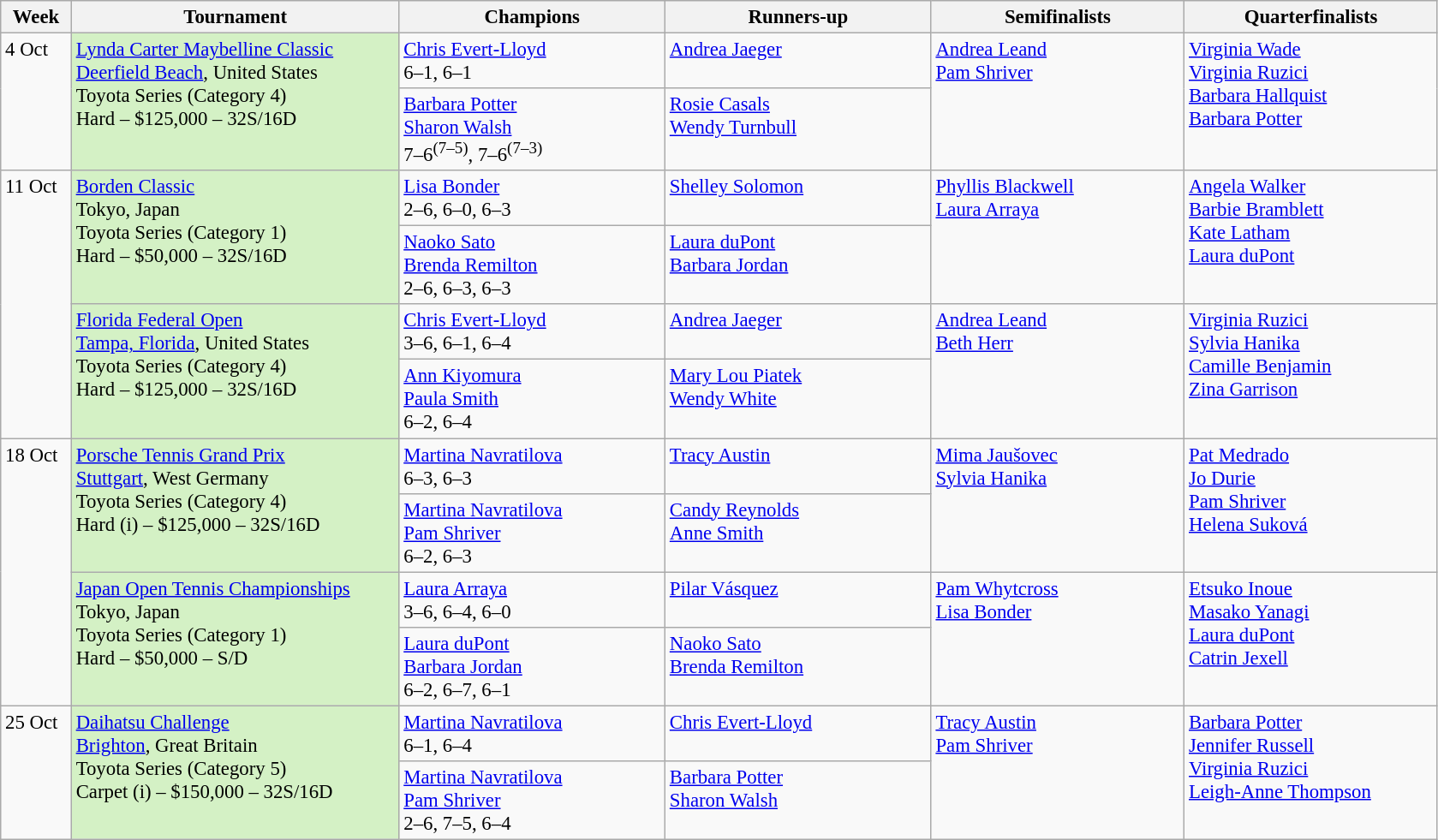<table class=wikitable style=font-size:95%>
<tr>
<th style="width:48px;">Week</th>
<th style="width:248px;">Tournament</th>
<th style="width:200px;">Champions</th>
<th style="width:200px;">Runners-up</th>
<th style="width:190px;">Semifinalists</th>
<th style="width:190px;">Quarterfinalists</th>
</tr>
<tr valign=top>
<td rowspan=2>4 Oct</td>
<td rowspan=2 bgcolor=#D4F1C5><a href='#'>Lynda Carter Maybelline Classic</a><br> <a href='#'>Deerfield Beach</a>, United States <br>Toyota Series (Category 4)<br>Hard – $125,000 – 32S/16D</td>
<td> <a href='#'>Chris Evert-Lloyd</a> <br>6–1, 6–1</td>
<td> <a href='#'>Andrea Jaeger</a></td>
<td rowspan=2> <a href='#'>Andrea Leand</a> <br> <a href='#'>Pam Shriver</a></td>
<td rowspan=2> <a href='#'>Virginia Wade</a> <br> <a href='#'>Virginia Ruzici</a> <br>  <a href='#'>Barbara Hallquist</a> <br> <a href='#'>Barbara Potter</a></td>
</tr>
<tr valign="top">
<td> <a href='#'>Barbara Potter</a><br> <a href='#'>Sharon Walsh</a> <br>7–6<sup>(7–5)</sup>, 7–6<sup>(7–3)</sup></td>
<td> <a href='#'>Rosie Casals</a><br> <a href='#'>Wendy Turnbull</a></td>
</tr>
<tr valign=top>
<td rowspan=4>11 Oct</td>
<td rowspan=2 bgcolor=#D4F1C5><a href='#'>Borden Classic</a><br> Tokyo, Japan <br>Toyota Series (Category 1)<br>Hard – $50,000 – 32S/16D</td>
<td> <a href='#'>Lisa Bonder</a> <br>2–6, 6–0, 6–3</td>
<td> <a href='#'>Shelley Solomon</a></td>
<td rowspan=2> <a href='#'>Phyllis Blackwell</a> <br> <a href='#'>Laura Arraya</a></td>
<td rowspan=2> <a href='#'>Angela Walker</a> <br> <a href='#'>Barbie Bramblett</a> <br>  <a href='#'>Kate Latham</a> <br> <a href='#'>Laura duPont</a></td>
</tr>
<tr valign="top">
<td> <a href='#'>Naoko Sato</a><br> <a href='#'>Brenda Remilton</a> <br>2–6, 6–3, 6–3</td>
<td> <a href='#'>Laura duPont</a><br> <a href='#'>Barbara Jordan</a></td>
</tr>
<tr valign=top>
<td rowspan=2 bgcolor=#D4F1C5><a href='#'>Florida Federal Open</a><br> <a href='#'>Tampa, Florida</a>, United States <br>Toyota Series (Category 4)<br>Hard – $125,000 – 32S/16D</td>
<td> <a href='#'>Chris Evert-Lloyd</a> <br>3–6, 6–1, 6–4</td>
<td> <a href='#'>Andrea Jaeger</a></td>
<td rowspan=2> <a href='#'>Andrea Leand</a> <br> <a href='#'>Beth Herr</a> <br></td>
<td rowspan=2> <a href='#'>Virginia Ruzici</a><br> <a href='#'>Sylvia Hanika</a> <br>  <a href='#'>Camille Benjamin</a> <br> <a href='#'>Zina Garrison</a></td>
</tr>
<tr valign="top">
<td> <a href='#'>Ann Kiyomura</a><br> <a href='#'>Paula Smith</a> <br>6–2, 6–4</td>
<td> <a href='#'>Mary Lou Piatek</a><br> <a href='#'>Wendy White</a></td>
</tr>
<tr valign=top>
<td rowspan=4>18 Oct</td>
<td rowspan=2 bgcolor=#D4F1C5><a href='#'>Porsche Tennis Grand Prix</a><br> <a href='#'>Stuttgart</a>, West Germany <br>Toyota Series (Category 4)<br>Hard (i) – $125,000 – 32S/16D</td>
<td> <a href='#'>Martina Navratilova</a> <br>6–3, 6–3</td>
<td> <a href='#'>Tracy Austin</a></td>
<td rowspan=2> <a href='#'>Mima Jaušovec</a> <br> <a href='#'>Sylvia Hanika</a></td>
<td rowspan=2> <a href='#'>Pat Medrado</a> <br> <a href='#'>Jo Durie</a> <br>  <a href='#'>Pam Shriver</a> <br> <a href='#'>Helena Suková</a></td>
</tr>
<tr valign="top">
<td> <a href='#'>Martina Navratilova</a><br> <a href='#'>Pam Shriver</a> <br>6–2, 6–3</td>
<td> <a href='#'>Candy Reynolds</a><br> <a href='#'>Anne Smith</a></td>
</tr>
<tr valign=top>
<td rowspan=2 bgcolor=#D4F1C5><a href='#'>Japan Open Tennis Championships</a><br> Tokyo, Japan <br>Toyota Series (Category 1)<br>Hard – $50,000 – S/D</td>
<td> <a href='#'>Laura Arraya</a><br>3–6, 6–4, 6–0</td>
<td> <a href='#'>Pilar Vásquez</a></td>
<td rowspan=2> <a href='#'>Pam Whytcross</a> <br> <a href='#'>Lisa Bonder</a> <br></td>
<td rowspan=2> <a href='#'>Etsuko Inoue</a> <br> <a href='#'>Masako Yanagi</a><br>  <a href='#'>Laura duPont</a> <br> <a href='#'>Catrin Jexell</a></td>
</tr>
<tr valign="top">
<td> <a href='#'>Laura duPont</a><br> <a href='#'>Barbara Jordan</a> <br>6–2, 6–7, 6–1</td>
<td> <a href='#'>Naoko Sato</a><br> <a href='#'>Brenda Remilton</a></td>
</tr>
<tr valign=top>
<td rowspan=2>25 Oct</td>
<td rowspan=2 bgcolor=#D4F1C5><a href='#'>Daihatsu Challenge</a><br> <a href='#'>Brighton</a>, Great Britain<br>Toyota Series (Category 5)<br>Carpet (i) – $150,000 – 32S/16D</td>
<td> <a href='#'>Martina Navratilova</a> <br>6–1, 6–4</td>
<td> <a href='#'>Chris Evert-Lloyd</a></td>
<td rowspan=2> <a href='#'>Tracy Austin</a> <br> <a href='#'>Pam Shriver</a></td>
<td rowspan=2> <a href='#'>Barbara Potter</a> <br> <a href='#'>Jennifer Russell</a><br>  <a href='#'>Virginia Ruzici</a><br> <a href='#'>Leigh-Anne Thompson</a></td>
</tr>
<tr valign="top">
<td> <a href='#'>Martina Navratilova</a><br> <a href='#'>Pam Shriver</a> <br>2–6, 7–5, 6–4</td>
<td> <a href='#'>Barbara Potter</a><br> <a href='#'>Sharon Walsh</a></td>
</tr>
</table>
